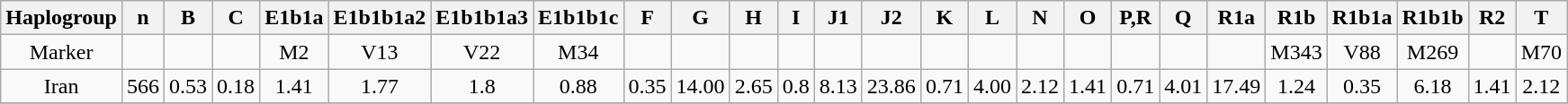<table class="wikitable sortable" style="text-align:center; font-size: 100%;">
<tr>
<th>Haplogroup</th>
<th>n</th>
<th>B</th>
<th>C</th>
<th>E1b1a</th>
<th>E1b1b1a2</th>
<th>E1b1b1a3</th>
<th>E1b1b1c</th>
<th>F</th>
<th>G</th>
<th>H</th>
<th>I</th>
<th>J1</th>
<th>J2</th>
<th>K</th>
<th>L</th>
<th>N</th>
<th>O</th>
<th>P,R</th>
<th>Q</th>
<th>R1a</th>
<th>R1b</th>
<th>R1b1a</th>
<th>R1b1b</th>
<th>R2</th>
<th>T</th>
</tr>
<tr>
<td>Marker</td>
<td></td>
<td></td>
<td></td>
<td>M2</td>
<td>V13</td>
<td>V22</td>
<td>M34</td>
<td></td>
<td></td>
<td></td>
<td></td>
<td></td>
<td></td>
<td></td>
<td></td>
<td></td>
<td></td>
<td></td>
<td></td>
<td></td>
<td>M343</td>
<td>V88</td>
<td>M269</td>
<td></td>
<td>M70</td>
</tr>
<tr>
<td>Iran</td>
<td>566</td>
<td>0.53</td>
<td>0.18</td>
<td>1.41</td>
<td>1.77</td>
<td>1.8</td>
<td>0.88</td>
<td>0.35</td>
<td>14.00</td>
<td>2.65</td>
<td>0.8</td>
<td>8.13</td>
<td>23.86</td>
<td>0.71</td>
<td>4.00</td>
<td>2.12</td>
<td>1.41</td>
<td>0.71</td>
<td>4.01</td>
<td>17.49</td>
<td>1.24</td>
<td>0.35</td>
<td>6.18</td>
<td>1.41</td>
<td>2.12</td>
</tr>
<tr>
</tr>
</table>
